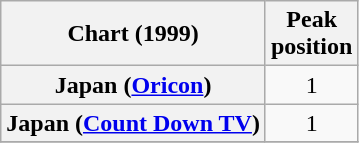<table class="wikitable plainrowheaders">
<tr>
<th>Chart (1999)</th>
<th>Peak<br>position</th>
</tr>
<tr>
<th scope="row">Japan (<a href='#'>Oricon</a>)</th>
<td style="text-align:center;">1</td>
</tr>
<tr>
<th scope="row">Japan  (<a href='#'>Count Down TV</a>)</th>
<td style="text-align:center;">1</td>
</tr>
<tr>
</tr>
</table>
